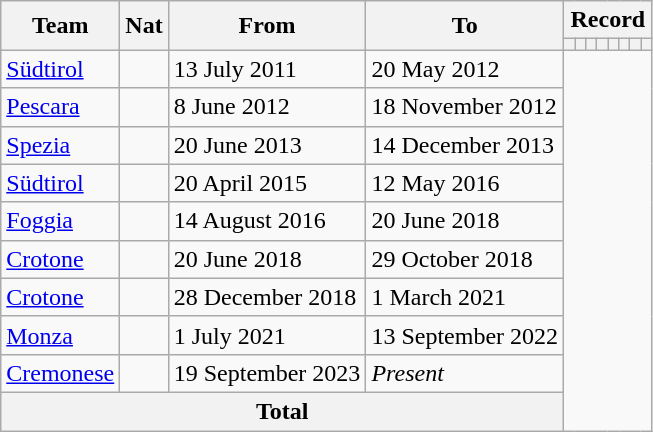<table class=wikitable style=text-align:center>
<tr>
<th rowspan="2">Team</th>
<th rowspan="2">Nat</th>
<th rowspan="2">From</th>
<th rowspan="2">To</th>
<th colspan="8">Record</th>
</tr>
<tr>
<th></th>
<th></th>
<th></th>
<th></th>
<th></th>
<th></th>
<th></th>
<th></th>
</tr>
<tr>
<td align=left><a href='#'>Südtirol</a></td>
<td></td>
<td align=left>13 July 2011</td>
<td align=left>20 May 2012<br></td>
</tr>
<tr>
<td align=left><a href='#'>Pescara</a></td>
<td></td>
<td align=left>8 June 2012</td>
<td align=left>18 November 2012<br></td>
</tr>
<tr>
<td align=left><a href='#'>Spezia</a></td>
<td></td>
<td align=left>20 June 2013</td>
<td align=left>14 December 2013<br></td>
</tr>
<tr>
<td align=left><a href='#'>Südtirol</a></td>
<td></td>
<td align=left>20 April 2015</td>
<td align=left>12 May 2016<br></td>
</tr>
<tr>
<td align=left><a href='#'>Foggia</a></td>
<td></td>
<td align=left>14 August 2016</td>
<td align=left>20 June 2018<br></td>
</tr>
<tr>
<td align=left><a href='#'>Crotone</a></td>
<td></td>
<td align=left>20 June 2018</td>
<td align=left>29 October 2018<br></td>
</tr>
<tr>
<td align=left><a href='#'>Crotone</a></td>
<td></td>
<td align=left>28 December 2018</td>
<td align=left>1 March 2021<br></td>
</tr>
<tr>
<td align=left><a href='#'>Monza</a></td>
<td></td>
<td align=left>1 July 2021</td>
<td align=left>13 September 2022<br></td>
</tr>
<tr>
<td align=left><a href='#'>Cremonese</a></td>
<td></td>
<td align=left>19 September 2023</td>
<td align=left><em>Present</em><br></td>
</tr>
<tr>
<th colspan="4">Total<br></th>
</tr>
</table>
